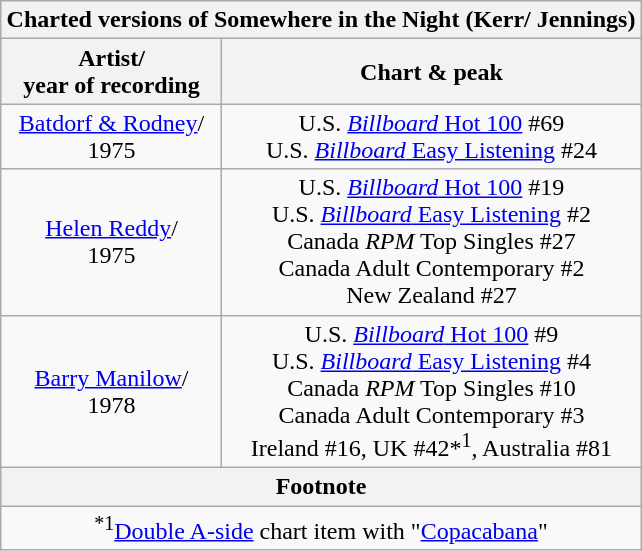<table class="wikitable sortable" style="margin: 1em auto 1em auto">
<tr>
<th colspan="2">Charted versions of Somewhere in the Night (Kerr/ Jennings)</th>
</tr>
<tr>
<th>Artist/<br> year of recording</th>
<th>Chart & peak</th>
</tr>
<tr>
<td align="center"><a href='#'>Batdorf & Rodney</a>/<br>1975</td>
<td align="center">U.S. <a href='#'><em>Billboard</em> Hot 100</a> #69<br>U.S. <a href='#'><em>Billboard</em> Easy Listening</a> #24</td>
</tr>
<tr>
<td align="center"><a href='#'>Helen Reddy</a>/<br>1975</td>
<td align="center">U.S. <a href='#'><em>Billboard</em> Hot 100</a> #19<br>U.S. <a href='#'><em>Billboard</em> Easy Listening</a> #2<br>Canada <em>RPM</em> Top Singles #27<br> Canada Adult Contemporary #2<br>New Zealand #27</td>
</tr>
<tr>
<td align="center"><a href='#'>Barry Manilow</a>/<br>1978</td>
<td align="center">U.S. <a href='#'><em>Billboard</em> Hot 100</a> #9<br>U.S. <a href='#'><em>Billboard</em> Easy Listening</a> #4<br>Canada <em>RPM</em> Top Singles #10<br> Canada Adult Contemporary #3<br>Ireland #16, UK #42*<sup>1</sup>, Australia #81</td>
</tr>
<tr>
<th colspan="2" align="center">Footnote</th>
</tr>
<tr>
<td colspan="2" align="center"><sup>*1</sup><a href='#'>Double A-side</a> chart item with "<a href='#'>Copacabana</a>"</td>
</tr>
</table>
